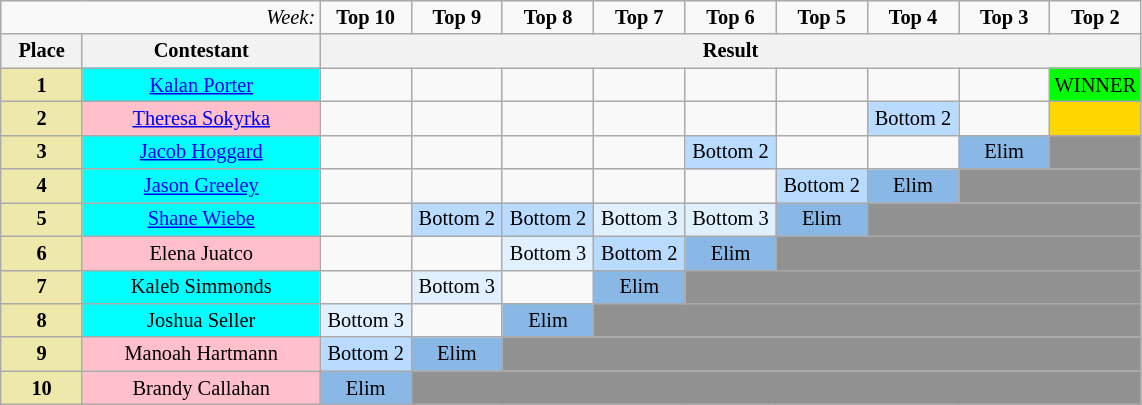<table class="wikitable" style="text-align:center; font-size:85%">
<tr>
<td colspan="2" style="text-align:right;"><em>Week:</em></td>
<td style="text-align:center; width:8%;"><strong>Top 10</strong></td>
<td style="text-align:center; width:8%;"><strong>Top 9</strong></td>
<td style="text-align:center; width:8%;"><strong>Top 8</strong></td>
<td style="text-align:center; width:8%;"><strong>Top 7</strong></td>
<td style="text-align:center; width:8%;"><strong>Top 6</strong></td>
<td style="text-align:center; width:8%;"><strong>Top 5</strong></td>
<td style="text-align:center; width:8%;"><strong>Top 4</strong></td>
<td style="text-align:center; width:8%;"><strong>Top 3</strong></td>
<td style="text-align:center; width:8%;"><strong>Top 2</strong></td>
</tr>
<tr>
<th>Place</th>
<th>Contestant</th>
<th colspan="9" style="text-align:center;">Result</th>
</tr>
<tr>
<td style="text-align:center; background:palegoldenrod;"><strong>1</strong></td>
<td style="background:cyan;"><a href='#'>Kalan Porter</a></td>
<td></td>
<td></td>
<td></td>
<td></td>
<td></td>
<td></td>
<td></td>
<td></td>
<td style="background:lime;">WINNER</td>
</tr>
<tr>
<td style="text-align:center; background:palegoldenrod;"><strong>2</strong></td>
<td style="background:pink;"><a href='#'>Theresa Sokyrka</a></td>
<td></td>
<td></td>
<td></td>
<td></td>
<td></td>
<td></td>
<td style="background:#b8dbff;">Bottom 2</td>
<td></td>
<td style="background:gold;"></td>
</tr>
<tr>
<td style="text-align:center; background:palegoldenrod;"><strong>3</strong></td>
<td style="background:cyan;"><a href='#'>Jacob Hoggard</a></td>
<td></td>
<td></td>
<td></td>
<td></td>
<td style="background:#b8dbff;">Bottom 2</td>
<td></td>
<td></td>
<td style="background:#8ab8e6; text-align:center;">Elim</td>
<td style="background:#919191;"></td>
</tr>
<tr>
<td style="text-align:center; background:palegoldenrod;"><strong>4</strong></td>
<td style="background:cyan;"><a href='#'>Jason Greeley</a></td>
<td></td>
<td></td>
<td></td>
<td></td>
<td></td>
<td style="background:#b8dbff;">Bottom 2</td>
<td style="background:#8ab8e6; text-align:center;">Elim</td>
<td style="background:#919191;" colspan="2"></td>
</tr>
<tr>
<td style="text-align:center; background:palegoldenrod;"><strong>5</strong></td>
<td style="background:cyan;"><a href='#'>Shane Wiebe</a></td>
<td></td>
<td style="background:#b8dbff;">Bottom 2</td>
<td style="background:#b8dbff;">Bottom 2</td>
<td style="background:#e0f0ff;">Bottom 3</td>
<td style="background:#e0f0ff;">Bottom 3</td>
<td style="background:#8ab8e6; text-align:center;">Elim</td>
<td style="background:#919191;" colspan="3"></td>
</tr>
<tr>
<td style="text-align:center; background:palegoldenrod;"><strong>6</strong></td>
<td style="background:pink;">Elena Juatco</td>
<td></td>
<td></td>
<td style="background:#e0f0ff;">Bottom 3</td>
<td style="background:#b8dbff;">Bottom 2</td>
<td style="background:#8ab8e6; text-align:center;">Elim</td>
<td style="background:#919191;" colspan="4"></td>
</tr>
<tr>
<td style="text-align:center; background:palegoldenrod;"><strong>7</strong></td>
<td style="background:cyan;">Kaleb Simmonds</td>
<td></td>
<td style="background:#e0f0ff;">Bottom 3</td>
<td></td>
<td style="background:#8ab8e6; text-align:center;">Elim</td>
<td style="background:#919191;" colspan="5"></td>
</tr>
<tr>
<td style="text-align:center; background:palegoldenrod;"><strong>8</strong></td>
<td style="background:cyan;">Joshua Seller</td>
<td style="background:#e0f0ff;">Bottom 3</td>
<td></td>
<td style="background:#8ab8e6; text-align:center;">Elim</td>
<td style="background:#919191;" colspan="6"></td>
</tr>
<tr>
<td style="text-align:center; background:palegoldenrod;"><strong>9</strong></td>
<td style="background:pink;">Manoah Hartmann</td>
<td style="background:#b8dbff;">Bottom 2</td>
<td style="background:#8ab8e6; text-align:center;">Elim</td>
<td style="background:#919191;" colspan="7"></td>
</tr>
<tr>
<td style="text-align:center; background:palegoldenrod;"><strong>10</strong></td>
<td style="background:pink;">Brandy Callahan</td>
<td style="background:#8ab8e6; text-align:center;">Elim</td>
<td style="background:#919191;" colspan="8"></td>
</tr>
</table>
